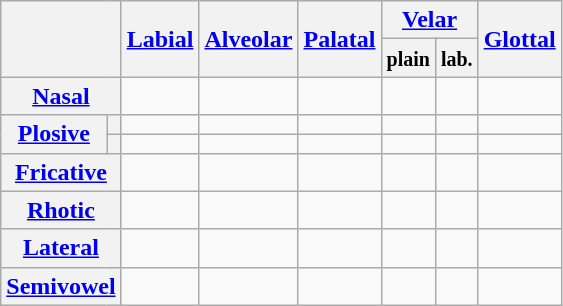<table class="wikitable" style="text-align:center;">
<tr>
<th colspan="2" rowspan="2"></th>
<th rowspan="2"><a href='#'>Labial</a></th>
<th rowspan="2"><a href='#'>Alveolar</a></th>
<th rowspan="2"><a href='#'>Palatal</a></th>
<th colspan="2"><a href='#'>Velar</a></th>
<th rowspan="2"><a href='#'>Glottal</a></th>
</tr>
<tr>
<th><small>plain</small></th>
<th><small>lab.</small></th>
</tr>
<tr>
<th colspan="2"><a href='#'>Nasal</a></th>
<td></td>
<td></td>
<td></td>
<td></td>
<td></td>
<td></td>
</tr>
<tr>
<th rowspan="2"><a href='#'>Plosive</a></th>
<th></th>
<td></td>
<td></td>
<td></td>
<td></td>
<td></td>
<td></td>
</tr>
<tr>
<th></th>
<td></td>
<td></td>
<td></td>
<td></td>
<td></td>
<td></td>
</tr>
<tr>
<th colspan="2"><a href='#'>Fricative</a></th>
<td></td>
<td></td>
<td></td>
<td></td>
<td></td>
<td></td>
</tr>
<tr>
<th colspan="2"><a href='#'>Rhotic</a></th>
<td></td>
<td></td>
<td></td>
<td></td>
<td></td>
<td></td>
</tr>
<tr>
<th colspan="2"><a href='#'>Lateral</a></th>
<td></td>
<td></td>
<td></td>
<td></td>
<td></td>
<td></td>
</tr>
<tr>
<th colspan="2"><a href='#'>Semivowel</a></th>
<td></td>
<td></td>
<td></td>
<td></td>
<td></td>
<td></td>
</tr>
</table>
